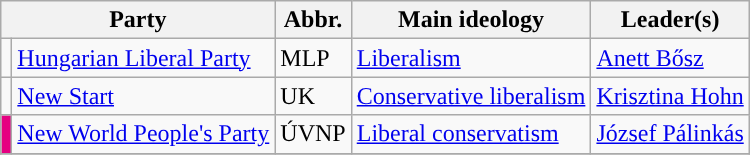<table class=wikitable style=text-align:left>
<tr>
<th colspan=2>Party</th>
<th>Abbr.</th>
<th>Main ideology</th>
<th>Leader(s)</th>
</tr>
<tr>
<td></td>
<td><a href='#'>Hungarian Liberal Party</a></td>
<td>MLP</td>
<td><a href='#'>Liberalism</a></td>
<td><a href='#'>Anett Bősz</a></td>
</tr>
<tr>
<td></td>
<td><a href='#'>New Start</a></td>
<td>UK</td>
<td><a href='#'>Conservative liberalism</a></td>
<td><a href='#'>Krisztina Hohn</a></td>
</tr>
<tr>
<td bgcolor="#e50081"></td>
<td><a href='#'>New World People's Party</a></td>
<td>ÚVNP</td>
<td><a href='#'>Liberal conservatism</a></td>
<td><a href='#'>József Pálinkás</a></td>
</tr>
<tr>
</tr>
</table>
